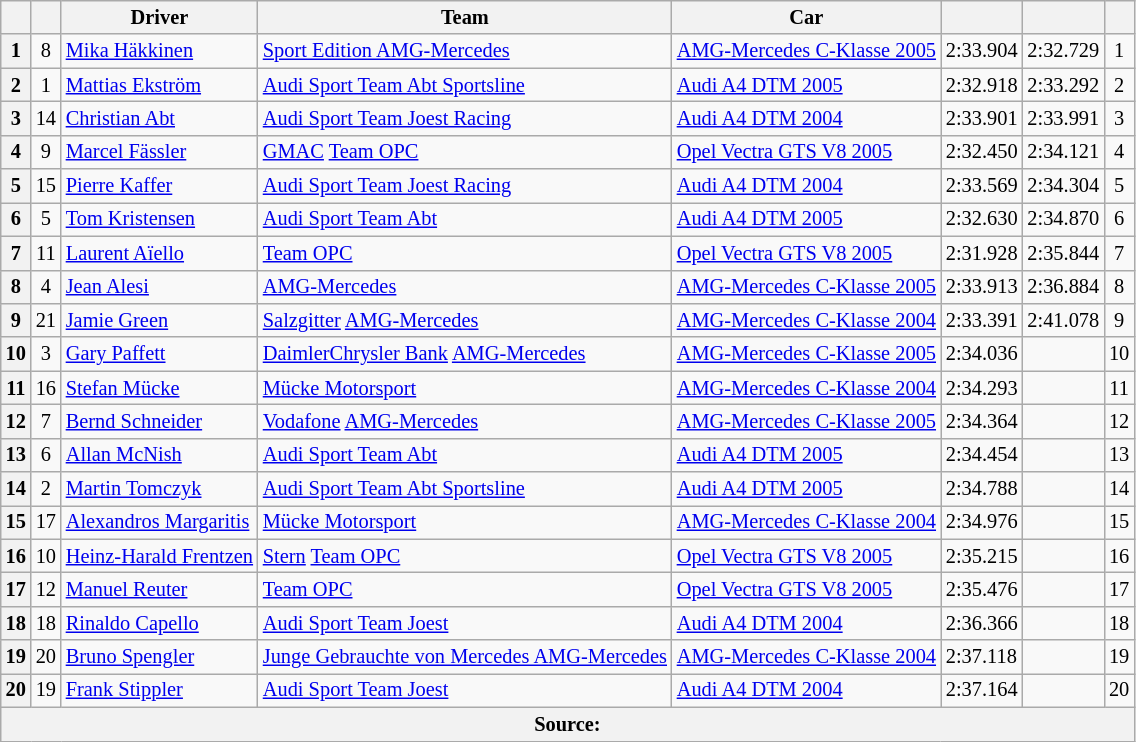<table class="wikitable sortable" style="font-size: 85%">
<tr>
<th></th>
<th></th>
<th>Driver</th>
<th>Team</th>
<th>Car</th>
<th></th>
<th></th>
<th></th>
</tr>
<tr>
<th>1</th>
<td align="center">8</td>
<td> <a href='#'>Mika Häkkinen</a></td>
<td><a href='#'>Sport Edition AMG-Mercedes</a></td>
<td><a href='#'>AMG-Mercedes C-Klasse 2005</a></td>
<td>2:33.904</td>
<td>2:32.729</td>
<td align="center">1</td>
</tr>
<tr>
<th>2</th>
<td align="center">1</td>
<td> <a href='#'>Mattias Ekström</a></td>
<td><a href='#'>Audi Sport Team Abt Sportsline</a></td>
<td><a href='#'>Audi A4 DTM 2005</a></td>
<td>2:32.918</td>
<td>2:33.292</td>
<td align="center">2</td>
</tr>
<tr>
<th>3</th>
<td align="center">14</td>
<td> <a href='#'>Christian Abt</a></td>
<td><a href='#'>Audi Sport Team Joest Racing</a></td>
<td><a href='#'>Audi A4 DTM 2004</a></td>
<td>2:33.901</td>
<td>2:33.991</td>
<td align="center">3</td>
</tr>
<tr>
<th>4</th>
<td align="center">9</td>
<td> <a href='#'>Marcel Fässler</a></td>
<td><a href='#'>GMAC</a> <a href='#'>Team OPC</a></td>
<td><a href='#'>Opel Vectra GTS V8 2005</a></td>
<td>2:32.450</td>
<td>2:34.121</td>
<td align="center">4</td>
</tr>
<tr>
<th>5</th>
<td align="center">15</td>
<td> <a href='#'>Pierre Kaffer</a></td>
<td><a href='#'>Audi Sport Team Joest Racing</a></td>
<td><a href='#'>Audi A4 DTM 2004</a></td>
<td>2:33.569</td>
<td>2:34.304</td>
<td align="center">5</td>
</tr>
<tr>
<th>6</th>
<td align="center">5</td>
<td> <a href='#'>Tom Kristensen</a></td>
<td><a href='#'>Audi Sport Team Abt</a></td>
<td><a href='#'>Audi A4 DTM 2005</a></td>
<td>2:32.630</td>
<td>2:34.870</td>
<td align="center">6</td>
</tr>
<tr>
<th>7</th>
<td align="center">11</td>
<td> <a href='#'>Laurent Aïello</a></td>
<td><a href='#'>Team OPC</a></td>
<td><a href='#'>Opel Vectra GTS V8 2005</a></td>
<td>2:31.928</td>
<td>2:35.844</td>
<td align="center">7</td>
</tr>
<tr>
<th>8</th>
<td align="center">4</td>
<td> <a href='#'>Jean Alesi</a></td>
<td><a href='#'>AMG-Mercedes</a></td>
<td><a href='#'>AMG-Mercedes C-Klasse 2005</a></td>
<td>2:33.913</td>
<td>2:36.884</td>
<td align="center">8</td>
</tr>
<tr>
<th>9</th>
<td align="center">21</td>
<td> <a href='#'>Jamie Green</a></td>
<td><a href='#'>Salzgitter</a> <a href='#'>AMG-Mercedes</a></td>
<td><a href='#'>AMG-Mercedes C-Klasse 2004</a></td>
<td>2:33.391</td>
<td>2:41.078</td>
<td align="center">9</td>
</tr>
<tr>
<th>10</th>
<td align="center">3</td>
<td> <a href='#'>Gary Paffett</a></td>
<td><a href='#'>DaimlerChrysler Bank</a> <a href='#'>AMG-Mercedes</a></td>
<td><a href='#'>AMG-Mercedes C-Klasse 2005</a></td>
<td>2:34.036</td>
<td></td>
<td align="center">10</td>
</tr>
<tr>
<th>11</th>
<td align="center">16</td>
<td> <a href='#'>Stefan Mücke</a></td>
<td><a href='#'>Mücke Motorsport</a></td>
<td><a href='#'>AMG-Mercedes C-Klasse 2004</a></td>
<td>2:34.293</td>
<td></td>
<td align="center">11</td>
</tr>
<tr>
<th>12</th>
<td align="center">7</td>
<td> <a href='#'>Bernd Schneider</a></td>
<td><a href='#'>Vodafone</a> <a href='#'>AMG-Mercedes</a></td>
<td><a href='#'>AMG-Mercedes C-Klasse 2005</a></td>
<td>2:34.364</td>
<td></td>
<td align="center">12</td>
</tr>
<tr>
<th>13</th>
<td align="center">6</td>
<td> <a href='#'>Allan McNish</a></td>
<td><a href='#'>Audi Sport Team Abt</a></td>
<td><a href='#'>Audi A4 DTM 2005</a></td>
<td>2:34.454</td>
<td></td>
<td align="center">13</td>
</tr>
<tr>
<th>14</th>
<td align="center">2</td>
<td> <a href='#'>Martin Tomczyk</a></td>
<td><a href='#'>Audi Sport Team Abt Sportsline</a></td>
<td><a href='#'>Audi A4 DTM 2005</a></td>
<td>2:34.788</td>
<td></td>
<td align="center">14</td>
</tr>
<tr>
<th>15</th>
<td align="center">17</td>
<td> <a href='#'>Alexandros Margaritis</a></td>
<td><a href='#'>Mücke Motorsport</a></td>
<td><a href='#'>AMG-Mercedes C-Klasse 2004</a></td>
<td>2:34.976</td>
<td></td>
<td align="center">15</td>
</tr>
<tr>
<th>16</th>
<td align="center">10</td>
<td> <a href='#'>Heinz-Harald Frentzen</a></td>
<td><a href='#'>Stern</a> <a href='#'>Team OPC</a></td>
<td><a href='#'>Opel Vectra GTS V8 2005</a></td>
<td>2:35.215</td>
<td></td>
<td align="center">16</td>
</tr>
<tr>
<th>17</th>
<td align="center">12</td>
<td> <a href='#'>Manuel Reuter</a></td>
<td><a href='#'>Team OPC</a></td>
<td><a href='#'>Opel Vectra GTS V8 2005</a></td>
<td>2:35.476</td>
<td></td>
<td align="center">17</td>
</tr>
<tr>
<th>18</th>
<td align="center">18</td>
<td> <a href='#'>Rinaldo Capello</a></td>
<td><a href='#'>Audi Sport Team Joest</a></td>
<td><a href='#'>Audi A4 DTM 2004</a></td>
<td>2:36.366</td>
<td></td>
<td align="center">18</td>
</tr>
<tr>
<th>19</th>
<td align="center">20</td>
<td> <a href='#'>Bruno Spengler</a></td>
<td><a href='#'>Junge Gebrauchte von Mercedes AMG-Mercedes</a></td>
<td><a href='#'>AMG-Mercedes C-Klasse 2004</a></td>
<td>2:37.118</td>
<td></td>
<td align="center">19</td>
</tr>
<tr>
<th>20</th>
<td align="center">19</td>
<td> <a href='#'>Frank Stippler</a></td>
<td><a href='#'>Audi Sport Team Joest</a></td>
<td><a href='#'>Audi A4 DTM 2004</a></td>
<td>2:37.164</td>
<td></td>
<td align="center">20</td>
</tr>
<tr>
<th colspan=8>Source:</th>
</tr>
</table>
